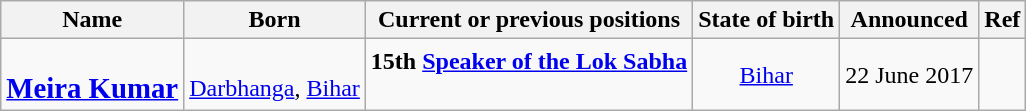<table class="wikitable sortable" style="text-align:center">
<tr>
<th>Name</th>
<th>Born</th>
<th>Current or previous positions</th>
<th>State of birth</th>
<th>Announced</th>
<th class="unsortable">Ref</th>
</tr>
<tr>
<td data-sort-value="Kumar"><br> <big><strong><a href='#'>Meira Kumar</a></strong></big></td>
<td><br><a href='#'>Darbhanga</a>, <a href='#'>Bihar</a></td>
<td data-sort-value="Speaker"><strong>15th <a href='#'>Speaker of the Lok Sabha</a></strong> <br><br></td>
<td><a href='#'>Bihar</a></td>
<td>22 June 2017</td>
<td></td>
</tr>
</table>
